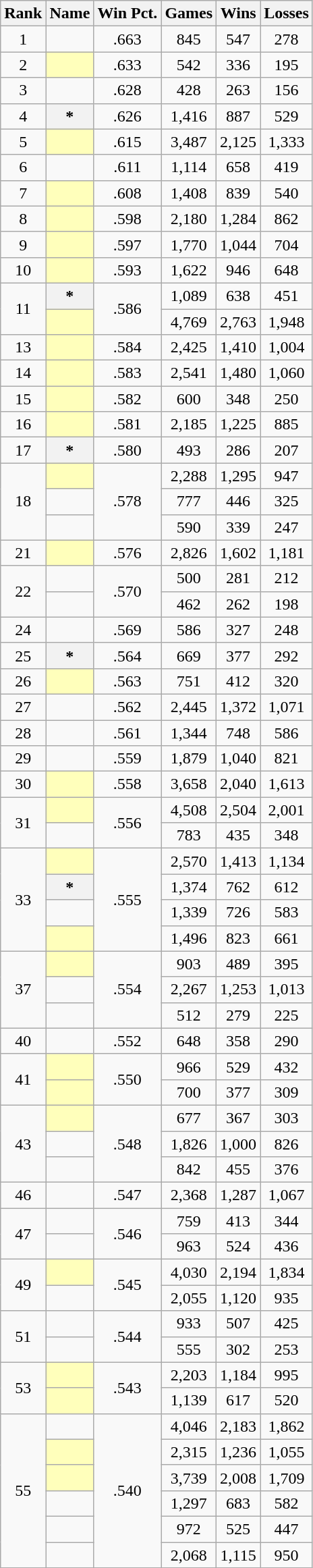<table class="sortable wikitable" style="text-align:center">
<tr>
<th scope="col" class="unsortable">Rank</th>
<th scope="col">Name</th>
<th scope="col">Win Pct.</th>
<th scope="col">Games</th>
<th scope="col">Wins</th>
<th scope="col">Losses</th>
</tr>
<tr>
<td>1</td>
<td><strong></strong></td>
<td>.663</td>
<td>845</td>
<td>547</td>
<td>278</td>
</tr>
<tr>
<td>2</td>
<th scope="row" style="background:#ffb;"></th>
<td>.633</td>
<td>542</td>
<td>336</td>
<td>195</td>
</tr>
<tr>
<td>3</td>
<td><strong></strong></td>
<td>.628</td>
<td>428</td>
<td>263</td>
<td>156</td>
</tr>
<tr>
<td>4</td>
<th scope="row">*</th>
<td>.626</td>
<td>1,416</td>
<td>887</td>
<td>529</td>
</tr>
<tr>
<td>5</td>
<th scope="row" style="background:#ffb;"></th>
<td>.615</td>
<td>3,487</td>
<td>2,125</td>
<td>1,333</td>
</tr>
<tr>
<td>6</td>
<td><strong></strong></td>
<td>.611</td>
<td>1,114</td>
<td>658</td>
<td>419</td>
</tr>
<tr>
<td>7</td>
<th scope="row" style="background:#ffb;"></th>
<td>.608</td>
<td>1,408</td>
<td>839</td>
<td>540</td>
</tr>
<tr>
<td>8</td>
<th scope="row" style="background:#ffb;"></th>
<td>.598</td>
<td>2,180</td>
<td>1,284</td>
<td>862</td>
</tr>
<tr>
<td>9</td>
<th scope="row" style="background:#ffb;"></th>
<td>.597</td>
<td>1,770</td>
<td>1,044</td>
<td>704</td>
</tr>
<tr>
<td>10</td>
<th scope="row" style="background:#ffb;"></th>
<td>.593</td>
<td>1,622</td>
<td>946</td>
<td>648</td>
</tr>
<tr>
<td rowspan="2">11</td>
<th scope="row">*</th>
<td rowspan="2">.586</td>
<td>1,089</td>
<td>638</td>
<td>451</td>
</tr>
<tr>
<th scope="row" style="background:#ffb;"></th>
<td>4,769</td>
<td>2,763</td>
<td>1,948</td>
</tr>
<tr>
<td>13</td>
<th scope="row" style="background:#ffb;"></th>
<td>.584</td>
<td>2,425</td>
<td>1,410</td>
<td>1,004</td>
</tr>
<tr>
<td>14</td>
<th scope="row" style="background:#ffb;"></th>
<td>.583</td>
<td>2,541</td>
<td>1,480</td>
<td>1,060</td>
</tr>
<tr>
<td>15</td>
<th scope="row" style="background:#ffb;"></th>
<td>.582</td>
<td>600</td>
<td>348</td>
<td>250</td>
</tr>
<tr>
<td>16</td>
<th scope="row" style="background:#ffb;"></th>
<td>.581</td>
<td>2,185</td>
<td>1,225</td>
<td>885</td>
</tr>
<tr>
<td>17</td>
<th scope="row">*</th>
<td>.580</td>
<td>493</td>
<td>286</td>
<td>207</td>
</tr>
<tr>
<td rowspan="3">18</td>
<th scope="row" style="background:#ffb;"></th>
<td rowspan="3">.578</td>
<td>2,288</td>
<td>1,295</td>
<td>947</td>
</tr>
<tr>
<td><strong></strong></td>
<td>777</td>
<td>446</td>
<td>325</td>
</tr>
<tr>
<td><strong></strong></td>
<td>590</td>
<td>339</td>
<td>247</td>
</tr>
<tr>
<td>21</td>
<th scope="row" style="background:#ffb;"></th>
<td>.576</td>
<td>2,826</td>
<td>1,602</td>
<td>1,181</td>
</tr>
<tr>
<td rowspan="2">22</td>
<td><strong></strong></td>
<td rowspan="2">.570</td>
<td>500</td>
<td>281</td>
<td>212</td>
</tr>
<tr>
<td><strong></strong></td>
<td>462</td>
<td>262</td>
<td>198</td>
</tr>
<tr>
<td>24</td>
<td><strong></strong></td>
<td>.569</td>
<td>586</td>
<td>327</td>
<td>248</td>
</tr>
<tr>
<td>25</td>
<th scope="row">*</th>
<td>.564</td>
<td>669</td>
<td>377</td>
<td>292</td>
</tr>
<tr>
<td>26</td>
<th scope="row" style="background:#ffb;"></th>
<td>.563</td>
<td>751</td>
<td>412</td>
<td>320</td>
</tr>
<tr>
<td>27</td>
<td><strong></strong></td>
<td>.562</td>
<td>2,445</td>
<td>1,372</td>
<td>1,071</td>
</tr>
<tr>
<td>28</td>
<td><strong></strong></td>
<td>.561</td>
<td>1,344</td>
<td>748</td>
<td>586</td>
</tr>
<tr>
<td>29</td>
<td><strong></strong></td>
<td>.559</td>
<td>1,879</td>
<td>1,040</td>
<td>821</td>
</tr>
<tr>
<td>30</td>
<th scope="row" style="background:#ffb;"></th>
<td>.558</td>
<td>3,658</td>
<td>2,040</td>
<td>1,613</td>
</tr>
<tr>
<td rowspan="2">31</td>
<th scope="row" style="background:#ffb;"></th>
<td rowspan="2">.556</td>
<td>4,508</td>
<td>2,504</td>
<td>2,001</td>
</tr>
<tr>
<td><strong></strong></td>
<td>783</td>
<td>435</td>
<td>348</td>
</tr>
<tr>
<td rowspan="4">33</td>
<th scope="row" style="background:#ffb;"></th>
<td rowspan="4">.555</td>
<td>2,570</td>
<td>1,413</td>
<td>1,134</td>
</tr>
<tr>
<th scope="row">*</th>
<td>1,374</td>
<td>762</td>
<td>612</td>
</tr>
<tr>
<td><strong></strong></td>
<td>1,339</td>
<td>726</td>
<td>583</td>
</tr>
<tr>
<th scope="row" style="background:#ffb;"></th>
<td>1,496</td>
<td>823</td>
<td>661</td>
</tr>
<tr>
<td rowspan="3">37</td>
<th scope="row" style="background:#ffb;"></th>
<td rowspan="3">.554</td>
<td>903</td>
<td>489</td>
<td>395</td>
</tr>
<tr>
<td><strong></strong></td>
<td>2,267</td>
<td>1,253</td>
<td>1,013</td>
</tr>
<tr>
<td><strong></strong></td>
<td>512</td>
<td>279</td>
<td>225</td>
</tr>
<tr>
<td>40</td>
<td><strong></strong></td>
<td>.552</td>
<td>648</td>
<td>358</td>
<td>290</td>
</tr>
<tr>
<td rowspan="2">41</td>
<th scope="row" style="background:#ffb;"></th>
<td rowspan="2">.550</td>
<td>966</td>
<td>529</td>
<td>432</td>
</tr>
<tr>
<th scope="row" style="background:#ffb;"></th>
<td>700</td>
<td>377</td>
<td>309</td>
</tr>
<tr>
<td rowspan="3">43</td>
<th scope="row" style="background:#ffb;"></th>
<td rowspan="3">.548</td>
<td>677</td>
<td>367</td>
<td>303</td>
</tr>
<tr>
<td><strong></strong></td>
<td>1,826</td>
<td>1,000</td>
<td>826</td>
</tr>
<tr>
<td><strong></strong></td>
<td>842</td>
<td>455</td>
<td>376</td>
</tr>
<tr>
<td>46</td>
<td><strong></strong></td>
<td>.547</td>
<td>2,368</td>
<td>1,287</td>
<td>1,067</td>
</tr>
<tr>
<td rowspan="2">47</td>
<td><strong></strong></td>
<td rowspan="2">.546</td>
<td>759</td>
<td>413</td>
<td>344</td>
</tr>
<tr>
<td><strong></strong></td>
<td>963</td>
<td>524</td>
<td>436</td>
</tr>
<tr>
<td rowspan="2">49</td>
<th scope="row" style="background:#ffb;"></th>
<td rowspan="2">.545</td>
<td>4,030</td>
<td>2,194</td>
<td>1,834</td>
</tr>
<tr>
<td><strong></strong></td>
<td>2,055</td>
<td>1,120</td>
<td>935</td>
</tr>
<tr>
<td rowspan="2">51</td>
<td><strong></strong></td>
<td rowspan="2">.544</td>
<td>933</td>
<td>507</td>
<td>425</td>
</tr>
<tr>
<td><strong></strong></td>
<td>555</td>
<td>302</td>
<td>253</td>
</tr>
<tr>
<td rowspan="2">53</td>
<th scope="row" style="background:#ffb;"></th>
<td rowspan="2">.543</td>
<td>2,203</td>
<td>1,184</td>
<td>995</td>
</tr>
<tr>
<th scope="row" style="background:#ffb;"></th>
<td>1,139</td>
<td>617</td>
<td>520</td>
</tr>
<tr>
<td rowspan="6">55</td>
<td><strong></strong></td>
<td rowspan="6">.540</td>
<td>4,046</td>
<td>2,183</td>
<td>1,862</td>
</tr>
<tr>
<th scope="row" style="background:#ffb;"></th>
<td>2,315</td>
<td>1,236</td>
<td>1,055</td>
</tr>
<tr>
<th scope="row" style="background:#ffb;"></th>
<td>3,739</td>
<td>2,008</td>
<td>1,709</td>
</tr>
<tr>
<td><strong></strong></td>
<td>1,297</td>
<td>683</td>
<td>582</td>
</tr>
<tr>
<td><strong></strong></td>
<td>972</td>
<td>525</td>
<td>447</td>
</tr>
<tr>
<td><strong></strong></td>
<td>2,068</td>
<td>1,115</td>
<td>950</td>
</tr>
</table>
